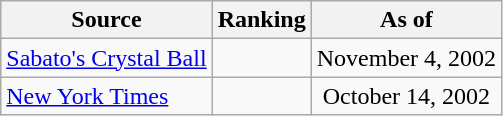<table class="wikitable" style="text-align:center">
<tr>
<th>Source</th>
<th>Ranking</th>
<th>As of</th>
</tr>
<tr>
<td align=left><a href='#'>Sabato's Crystal Ball</a></td>
<td></td>
<td>November 4, 2002</td>
</tr>
<tr>
<td align=left><a href='#'>New York Times</a></td>
<td></td>
<td>October 14, 2002</td>
</tr>
</table>
